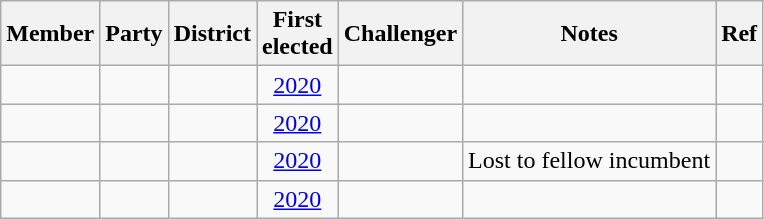<table class="wikitable sortable" style=text-align:center>
<tr>
<th>Member</th>
<th>Party</th>
<th>District</th>
<th>First<br>elected</th>
<th>Challenger</th>
<th>Notes</th>
<th>Ref</th>
</tr>
<tr>
<td></td>
<td></td>
<td></td>
<td><a href='#'>2020</a></td>
<td></td>
<td></td>
<td></td>
</tr>
<tr>
<td></td>
<td></td>
<td></td>
<td><a href='#'>2020</a></td>
<td></td>
<td></td>
<td></td>
</tr>
<tr>
<td></td>
<td></td>
<td></td>
<td><a href='#'>2020</a></td>
<td></td>
<td>Lost to fellow incumbent</td>
<td></td>
</tr>
<tr>
<td></td>
<td></td>
<td></td>
<td><a href='#'>2020</a></td>
<td></td>
<td></td>
<td></td>
</tr>
</table>
